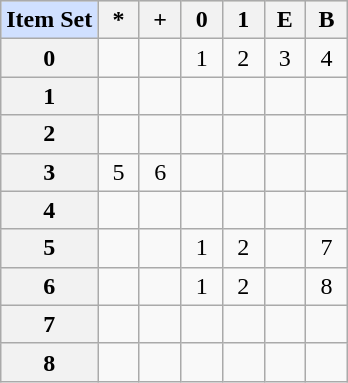<table class="wikitable" style="text-align:center">
<tr style="background:#e0e0d0;">
<th style="background:#d0e0ff; width:28%;">Item Set</th>
<th style="width:12%;">*</th>
<th style="width:12%;">+</th>
<th style="width:12%;">0</th>
<th style="width:12%;">1</th>
<th style="width:12%;">E</th>
<th style="width:12%;">B</th>
</tr>
<tr>
<th>0</th>
<td> </td>
<td> </td>
<td>1</td>
<td>2</td>
<td>3</td>
<td>4</td>
</tr>
<tr>
<th>1</th>
<td> </td>
<td> </td>
<td> </td>
<td> </td>
<td> </td>
<td> </td>
</tr>
<tr>
<th>2</th>
<td> </td>
<td> </td>
<td> </td>
<td> </td>
<td> </td>
<td> </td>
</tr>
<tr>
<th>3</th>
<td>5</td>
<td>6</td>
<td> </td>
<td> </td>
<td> </td>
<td> </td>
</tr>
<tr>
<th>4</th>
<td> </td>
<td> </td>
<td> </td>
<td> </td>
<td> </td>
<td> </td>
</tr>
<tr>
<th>5</th>
<td> </td>
<td> </td>
<td>1</td>
<td>2</td>
<td> </td>
<td>7</td>
</tr>
<tr>
<th>6</th>
<td> </td>
<td> </td>
<td>1</td>
<td>2</td>
<td> </td>
<td>8</td>
</tr>
<tr>
<th>7</th>
<td> </td>
<td> </td>
<td> </td>
<td> </td>
<td> </td>
<td> </td>
</tr>
<tr>
<th>8</th>
<td> </td>
<td> </td>
<td> </td>
<td> </td>
<td> </td>
<td> </td>
</tr>
</table>
